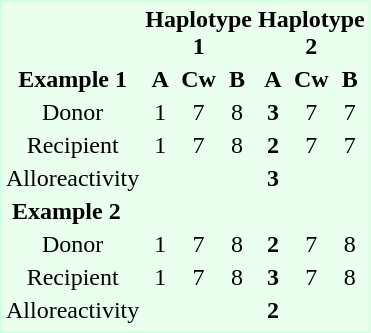<table style="margin-right:1em;  border:1px #ccffdd solid; background:#ebffef; text-align:center;" align="left">
<tr>
<td></td>
<td colspan = "3"><strong>Haplotype 1</strong></td>
<td colspan = "3"><strong>Haplotype 2</strong></td>
</tr>
<tr>
<th width = "80">Example 1</th>
<th width = "20">A</th>
<th width = "20">Cw</th>
<th width = "20">B</th>
<th width = "20">A</th>
<th width = "20">Cw</th>
<th width = "20">B</th>
</tr>
<tr>
<td>Donor</td>
<td>1</td>
<td>7</td>
<td>8</td>
<td><strong>3</strong></td>
<td>7</td>
<td>7</td>
</tr>
<tr>
<td>Recipient</td>
<td>1</td>
<td>7</td>
<td>8</td>
<td><strong>2</strong></td>
<td>7</td>
<td>7</td>
</tr>
<tr>
<td>Alloreactivity</td>
<td></td>
<td></td>
<td></td>
<td><span><strong>3</strong></span></td>
<td></td>
<td></td>
</tr>
<tr>
<td colspan = "7" align="left"><span> <strong>Example 2</strong></span></td>
</tr>
<tr>
<td>Donor</td>
<td>1</td>
<td>7</td>
<td>8</td>
<td><strong>2</strong></td>
<td>7</td>
<td>8</td>
</tr>
<tr>
<td>Recipient</td>
<td>1</td>
<td>7</td>
<td>8</td>
<td><strong>3</strong></td>
<td>7</td>
<td>8</td>
</tr>
<tr>
<td>Alloreactivity</td>
<td></td>
<td></td>
<td></td>
<td><span><strong>2</strong></span></td>
<td></td>
<td></td>
</tr>
<tr>
</tr>
</table>
